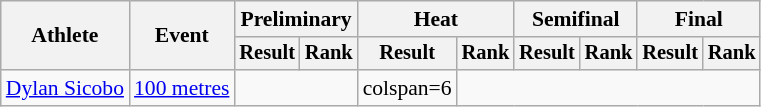<table class="wikitable" style="font-size:90%">
<tr>
<th rowspan="2">Athlete</th>
<th rowspan="2">Event</th>
<th colspan="2">Preliminary</th>
<th colspan="2">Heat</th>
<th colspan="2">Semifinal</th>
<th colspan="2">Final</th>
</tr>
<tr style="font-size:95%">
<th>Result</th>
<th>Rank</th>
<th>Result</th>
<th>Rank</th>
<th>Result</th>
<th>Rank</th>
<th>Result</th>
<th>Rank</th>
</tr>
<tr align=center>
<td align=left><a href='#'>Dylan Sicobo</a></td>
<td align=left><a href='#'>100 metres</a></td>
<td colspan=2></td>
<td>colspan=6 </td>
</tr>
</table>
